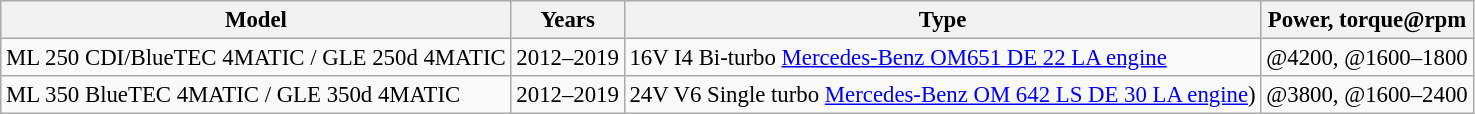<table class="wikitable collapsible sortable" style="font-size:95%;">
<tr>
<th>Model</th>
<th>Years</th>
<th>Type</th>
<th>Power, torque@rpm</th>
</tr>
<tr>
<td>ML 250 CDI/BlueTEC 4MATIC / GLE 250d 4MATIC</td>
<td>2012–2019</td>
<td> 16V I4 Bi-turbo <a href='#'>Mercedes-Benz OM651 DE 22 LA engine</a></td>
<td> @4200,  @1600–1800</td>
</tr>
<tr>
<td>ML 350 BlueTEC 4MATIC / GLE 350d 4MATIC</td>
<td>2012–2019</td>
<td> 24V V6 Single turbo <a href='#'>Mercedes-Benz OM 642 LS DE 30 LA engine</a>)</td>
<td> @3800,  @1600–2400</td>
</tr>
</table>
